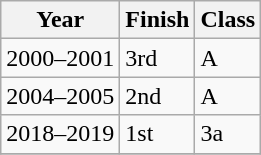<table class="wikitable">
<tr>
<th>Year</th>
<th>Finish</th>
<th>Class</th>
</tr>
<tr>
<td>2000–2001</td>
<td>3rd</td>
<td>A</td>
</tr>
<tr>
<td>2004–2005</td>
<td>2nd</td>
<td>A</td>
</tr>
<tr>
<td>2018–2019</td>
<td>1st</td>
<td>3a</td>
</tr>
<tr>
</tr>
</table>
